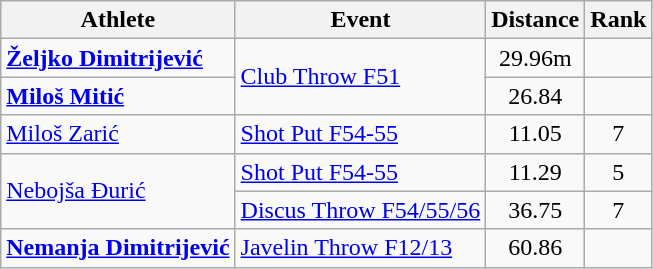<table class="wikitable">
<tr>
<th>Athlete</th>
<th>Event</th>
<th>Distance</th>
<th>Rank</th>
</tr>
<tr align=center>
<td align=left><strong><a href='#'>Željko Dimitrijević</a></strong></td>
<td align=left rowspan=2><a href='#'>Club Throw F51</a></td>
<td>29.96m </td>
<td></td>
</tr>
<tr align=center>
<td align=left><strong><a href='#'>Miloš Mitić</a></strong></td>
<td>26.84 </td>
<td></td>
</tr>
<tr align=center>
<td align=left><a href='#'>Miloš Zarić</a></td>
<td align=left><a href='#'>Shot Put F54-55</a></td>
<td>11.05</td>
<td>7</td>
</tr>
<tr align=center>
<td align=left rowspan=2><a href='#'>Nebojša Đurić</a></td>
<td align=left><a href='#'>Shot Put F54-55</a></td>
<td>11.29</td>
<td>5</td>
</tr>
<tr align=center>
<td align=left><a href='#'>Discus Throw F54/55/56</a></td>
<td>36.75</td>
<td>7</td>
</tr>
<tr align=center>
<td align=left><strong><a href='#'>Nemanja Dimitrijević</a></strong></td>
<td align=left><a href='#'>Javelin Throw F12/13</a></td>
<td>60.86 </td>
<td></td>
</tr>
</table>
